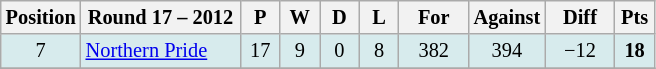<table class="wikitable" style="text-align:center; font-size:85%;">
<tr>
<th width=40 abbr="Position">Position</th>
<th width=100>Round 17 – 2012</th>
<th width=20 abbr="Played">P</th>
<th width=20 abbr="Won">W</th>
<th width=20 abbr="Drawn">D</th>
<th width=20 abbr="Lost">L</th>
<th width=40 abbr="Points for">For</th>
<th width=40 abbr="Points against">Against</th>
<th width=40 abbr="Points difference">Diff</th>
<th width=20 abbr="Points">Pts</th>
</tr>
<tr style="background: #d7ebed;">
<td>7</td>
<td style="text-align:left;"> <a href='#'>Northern Pride</a></td>
<td>17</td>
<td>9</td>
<td>0</td>
<td>8</td>
<td>382</td>
<td>394</td>
<td>−12</td>
<td><strong>18</strong></td>
</tr>
<tr>
</tr>
</table>
